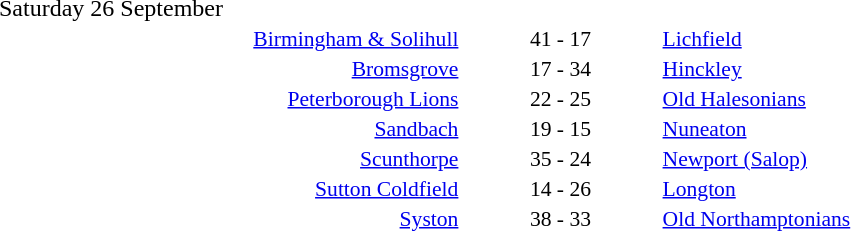<table style="width:70%;" cellspacing="1">
<tr>
<th width=35%></th>
<th width=15%></th>
<th></th>
</tr>
<tr>
<td>Saturday 26 September</td>
</tr>
<tr style=font-size:90%>
<td align=right><a href='#'>Birmingham & Solihull</a></td>
<td align=center>41 - 17</td>
<td><a href='#'>Lichfield</a></td>
</tr>
<tr style=font-size:90%>
<td align=right><a href='#'>Bromsgrove</a></td>
<td align=center>17 - 34</td>
<td><a href='#'>Hinckley</a></td>
</tr>
<tr style=font-size:90%>
<td align=right><a href='#'>Peterborough Lions</a></td>
<td align=center>22 - 25</td>
<td><a href='#'>Old Halesonians</a></td>
</tr>
<tr style=font-size:90%>
<td align=right><a href='#'>Sandbach</a></td>
<td align=center>19 - 15</td>
<td><a href='#'>Nuneaton</a></td>
</tr>
<tr style=font-size:90%>
<td align=right><a href='#'>Scunthorpe</a></td>
<td align=center>35 - 24</td>
<td><a href='#'>Newport (Salop)</a></td>
</tr>
<tr style=font-size:90%>
<td align=right><a href='#'>Sutton Coldfield</a></td>
<td align=center>14 - 26</td>
<td><a href='#'>Longton</a></td>
</tr>
<tr style=font-size:90%>
<td align=right><a href='#'>Syston</a></td>
<td align=center>38 - 33</td>
<td><a href='#'>Old Northamptonians</a></td>
</tr>
</table>
